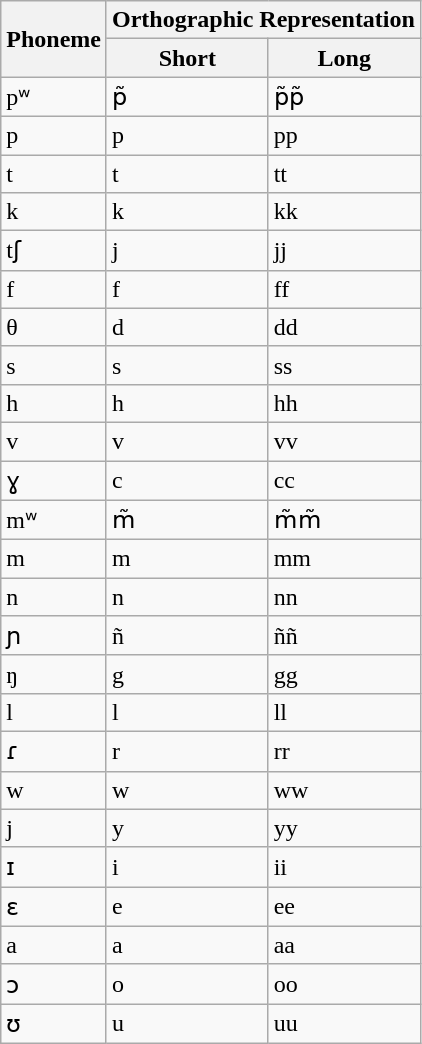<table class="wikitable">
<tr>
<th rowspan="2">Phoneme</th>
<th colspan="2">Orthographic Representation</th>
</tr>
<tr>
<th>Short</th>
<th>Long</th>
</tr>
<tr>
<td>pʷ</td>
<td>p̃</td>
<td>p̃p̃</td>
</tr>
<tr>
<td>p</td>
<td>p</td>
<td>pp</td>
</tr>
<tr>
<td>t</td>
<td>t</td>
<td>tt</td>
</tr>
<tr>
<td>k</td>
<td>k</td>
<td>kk</td>
</tr>
<tr>
<td>tʃ</td>
<td>j</td>
<td>jj</td>
</tr>
<tr>
<td>f</td>
<td>f</td>
<td>ff</td>
</tr>
<tr>
<td>θ</td>
<td>d</td>
<td>dd</td>
</tr>
<tr>
<td>s</td>
<td>s</td>
<td>ss</td>
</tr>
<tr>
<td>h</td>
<td>h</td>
<td>hh</td>
</tr>
<tr>
<td>v</td>
<td>v</td>
<td>vv</td>
</tr>
<tr>
<td>ɣ</td>
<td>c</td>
<td>cc</td>
</tr>
<tr>
<td>mʷ</td>
<td>m̃</td>
<td>m̃m̃</td>
</tr>
<tr>
<td>m</td>
<td>m</td>
<td>mm</td>
</tr>
<tr>
<td>n</td>
<td>n</td>
<td>nn</td>
</tr>
<tr>
<td>ɲ</td>
<td>ñ</td>
<td>ññ</td>
</tr>
<tr>
<td>ŋ</td>
<td>g</td>
<td>gg</td>
</tr>
<tr>
<td>l</td>
<td>l</td>
<td>ll</td>
</tr>
<tr>
<td>ɾ</td>
<td>r</td>
<td>rr</td>
</tr>
<tr>
<td>w</td>
<td>w</td>
<td>ww</td>
</tr>
<tr>
<td>j</td>
<td>y</td>
<td>yy</td>
</tr>
<tr>
<td>ɪ</td>
<td>i</td>
<td>ii</td>
</tr>
<tr>
<td>ɛ</td>
<td>e</td>
<td>ee</td>
</tr>
<tr>
<td>a</td>
<td>a</td>
<td>aa</td>
</tr>
<tr>
<td>ɔ</td>
<td>o</td>
<td>oo</td>
</tr>
<tr>
<td>ʊ</td>
<td>u</td>
<td>uu</td>
</tr>
</table>
